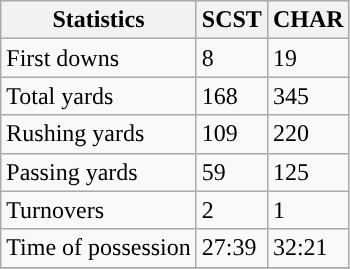<table class="wikitable" style="float: left;">
<tr>
<th>Statistics</th>
<th>SCST</th>
<th>CHAR</th>
</tr>
<tr>
<td>First downs</td>
<td>8</td>
<td>19</td>
</tr>
<tr>
<td>Total yards</td>
<td>168</td>
<td>345</td>
</tr>
<tr>
<td>Rushing yards</td>
<td>109</td>
<td>220</td>
</tr>
<tr>
<td>Passing yards</td>
<td>59</td>
<td>125</td>
</tr>
<tr>
<td>Turnovers</td>
<td>2</td>
<td>1</td>
</tr>
<tr>
<td>Time of possession</td>
<td>27:39</td>
<td>32:21</td>
</tr>
<tr>
</tr>
</table>
